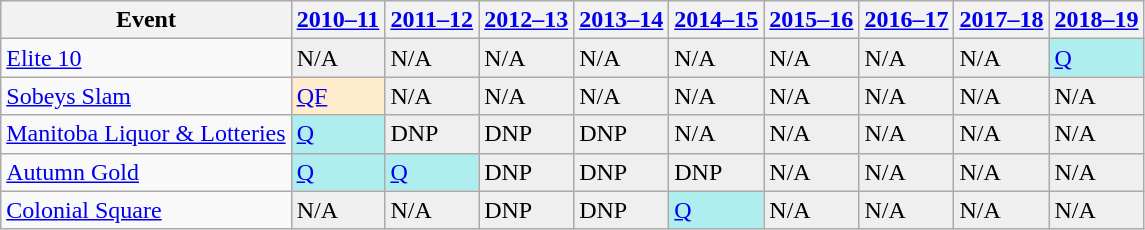<table class="wikitable">
<tr>
<th>Event</th>
<th><a href='#'>2010–11</a></th>
<th><a href='#'>2011–12</a></th>
<th><a href='#'>2012–13</a></th>
<th><a href='#'>2013–14</a></th>
<th><a href='#'>2014–15</a></th>
<th><a href='#'>2015–16</a></th>
<th><a href='#'>2016–17</a></th>
<th><a href='#'>2017–18</a></th>
<th><a href='#'>2018–19</a></th>
</tr>
<tr>
<td><a href='#'>Elite 10</a></td>
<td style="background:#EFEFEF;">N/A</td>
<td style="background:#EFEFEF;">N/A</td>
<td style="background:#EFEFEF;">N/A</td>
<td style="background:#EFEFEF;">N/A</td>
<td style="background:#EFEFEF;">N/A</td>
<td style="background:#EFEFEF;">N/A</td>
<td style="background:#EFEFEF;">N/A</td>
<td style="background:#EFEFEF;">N/A</td>
<td style="background:#afeeee;"><a href='#'>Q</a></td>
</tr>
<tr>
<td><a href='#'>Sobeys Slam</a></td>
<td style="background:#ffebcd;"><a href='#'>QF</a></td>
<td style="background:#EFEFEF;">N/A</td>
<td style="background:#EFEFEF;">N/A</td>
<td style="background:#EFEFEF;">N/A</td>
<td style="background:#EFEFEF;">N/A</td>
<td style="background:#EFEFEF;">N/A</td>
<td style="background:#EFEFEF;">N/A</td>
<td style="background:#EFEFEF;">N/A</td>
<td style="background:#EFEFEF;">N/A</td>
</tr>
<tr>
<td><a href='#'>Manitoba Liquor & Lotteries</a></td>
<td style="background:#afeeee;"><a href='#'>Q</a></td>
<td style="background:#EFEFEF;">DNP</td>
<td style="background:#EFEFEF;">DNP</td>
<td style="background:#EFEFEF;">DNP</td>
<td style="background:#EFEFEF;">N/A</td>
<td style="background:#EFEFEF;">N/A</td>
<td style="background:#EFEFEF;">N/A</td>
<td style="background:#EFEFEF;">N/A</td>
<td style="background:#EFEFEF;">N/A</td>
</tr>
<tr>
<td><a href='#'>Autumn Gold</a></td>
<td style="background:#afeeee;"><a href='#'>Q</a></td>
<td style="background:#afeeee;"><a href='#'>Q</a></td>
<td style="background:#EFEFEF;">DNP</td>
<td style="background:#EFEFEF;">DNP</td>
<td style="background:#EFEFEF;">DNP</td>
<td style="background:#EFEFEF;">N/A</td>
<td style="background:#EFEFEF;">N/A</td>
<td style="background:#EFEFEF;">N/A</td>
<td style="background:#EFEFEF;">N/A</td>
</tr>
<tr>
<td><a href='#'>Colonial Square</a></td>
<td style="background:#EFEFEF;">N/A</td>
<td style="background:#EFEFEF;">N/A</td>
<td style="background:#EFEFEF;">DNP</td>
<td style="background:#EFEFEF;">DNP</td>
<td style="background:#afeeee;"><a href='#'>Q</a></td>
<td style="background:#EFEFEF;">N/A</td>
<td style="background:#EFEFEF;">N/A</td>
<td style="background:#EFEFEF;">N/A</td>
<td style="background:#EFEFEF;">N/A</td>
</tr>
</table>
